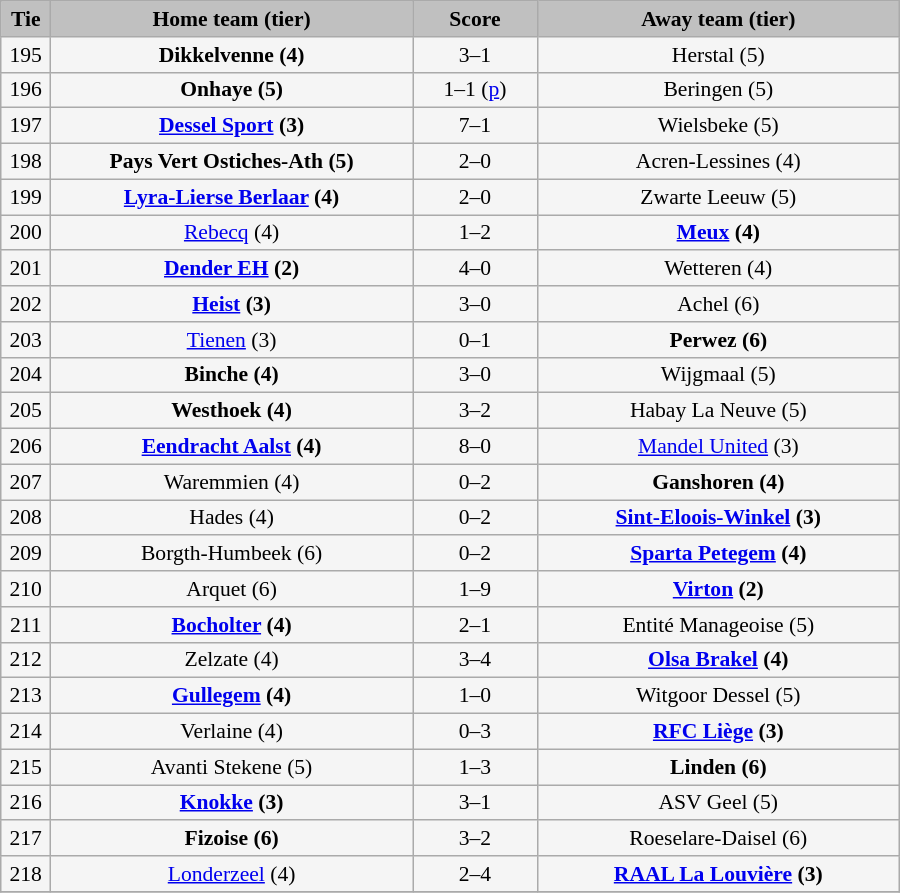<table class="wikitable" style="width: 600px; background:WhiteSmoke; text-align:center; font-size:90%">
<tr>
<td scope="col" style="width:  5.00%; background:silver;"><strong>Tie</strong></td>
<td scope="col" style="width: 36.25%; background:silver;"><strong>Home team (tier)</strong></td>
<td scope="col" style="width: 12.50%; background:silver;"><strong>Score</strong></td>
<td scope="col" style="width: 36.25%; background:silver;"><strong>Away team (tier)</strong></td>
</tr>
<tr>
<td>195</td>
<td><strong>Dikkelvenne (4)</strong></td>
<td>3–1</td>
<td>Herstal (5)</td>
</tr>
<tr>
<td>196</td>
<td><strong>Onhaye (5)</strong></td>
<td>1–1 (<a href='#'>p</a>)</td>
<td>Beringen (5)</td>
</tr>
<tr>
<td>197</td>
<td><strong><a href='#'>Dessel Sport</a> (3)</strong></td>
<td>7–1</td>
<td>Wielsbeke (5)</td>
</tr>
<tr>
<td>198</td>
<td><strong>Pays Vert Ostiches-Ath (5)</strong></td>
<td>2–0</td>
<td>Acren-Lessines (4)</td>
</tr>
<tr>
<td>199</td>
<td><strong><a href='#'>Lyra-Lierse Berlaar</a> (4)</strong></td>
<td>2–0</td>
<td>Zwarte Leeuw (5)</td>
</tr>
<tr>
<td>200</td>
<td><a href='#'>Rebecq</a> (4)</td>
<td>1–2</td>
<td><strong><a href='#'>Meux</a> (4)</strong></td>
</tr>
<tr>
<td>201</td>
<td><strong><a href='#'>Dender EH</a> (2)</strong></td>
<td>4–0</td>
<td>Wetteren (4)</td>
</tr>
<tr>
<td>202</td>
<td><strong><a href='#'>Heist</a> (3)</strong></td>
<td>3–0</td>
<td>Achel (6)</td>
</tr>
<tr>
<td>203</td>
<td><a href='#'>Tienen</a> (3)</td>
<td>0–1</td>
<td><strong>Perwez (6)</strong></td>
</tr>
<tr>
<td>204</td>
<td><strong>Binche (4)</strong></td>
<td>3–0</td>
<td>Wijgmaal (5)</td>
</tr>
<tr>
<td>205</td>
<td><strong>Westhoek (4)</strong></td>
<td>3–2</td>
<td>Habay La Neuve (5)</td>
</tr>
<tr>
<td>206</td>
<td><strong><a href='#'>Eendracht Aalst</a> (4)</strong></td>
<td>8–0</td>
<td><a href='#'>Mandel United</a> (3)</td>
</tr>
<tr>
<td>207</td>
<td>Waremmien (4)</td>
<td>0–2</td>
<td><strong>Ganshoren (4)</strong></td>
</tr>
<tr>
<td>208</td>
<td>Hades (4)</td>
<td>0–2</td>
<td><strong><a href='#'>Sint-Eloois-Winkel</a> (3)</strong></td>
</tr>
<tr>
<td>209</td>
<td>Borgth-Humbeek (6)</td>
<td>0–2</td>
<td><strong><a href='#'>Sparta Petegem</a> (4)</strong></td>
</tr>
<tr>
<td>210</td>
<td>Arquet (6)</td>
<td>1–9</td>
<td><strong><a href='#'>Virton</a> (2)</strong></td>
</tr>
<tr>
<td>211</td>
<td><strong><a href='#'>Bocholter</a> (4)</strong></td>
<td>2–1</td>
<td>Entité Manageoise (5)</td>
</tr>
<tr>
<td>212</td>
<td>Zelzate (4)</td>
<td>3–4</td>
<td><strong><a href='#'>Olsa Brakel</a> (4)</strong></td>
</tr>
<tr>
<td>213</td>
<td><strong><a href='#'>Gullegem</a> (4)</strong></td>
<td>1–0</td>
<td>Witgoor Dessel (5)</td>
</tr>
<tr>
<td>214</td>
<td>Verlaine (4)</td>
<td>0–3</td>
<td><strong><a href='#'>RFC Liège</a> (3)</strong></td>
</tr>
<tr>
<td>215</td>
<td>Avanti Stekene (5)</td>
<td>1–3</td>
<td><strong>Linden (6)</strong></td>
</tr>
<tr>
<td>216</td>
<td><strong><a href='#'>Knokke</a> (3)</strong></td>
<td>3–1</td>
<td>ASV Geel (5)</td>
</tr>
<tr>
<td>217</td>
<td><strong>Fizoise (6)</strong></td>
<td>3–2</td>
<td>Roeselare-Daisel (6)</td>
</tr>
<tr>
<td>218</td>
<td><a href='#'>Londerzeel</a> (4)</td>
<td>2–4</td>
<td><strong><a href='#'>RAAL La Louvière</a> (3)</strong></td>
</tr>
<tr>
</tr>
</table>
